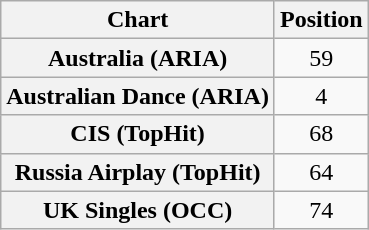<table class="wikitable sortable plainrowheaders" style="text-align:center">
<tr>
<th>Chart</th>
<th>Position</th>
</tr>
<tr>
<th scope="row">Australia (ARIA)</th>
<td>59</td>
</tr>
<tr>
<th scope="row">Australian Dance (ARIA)</th>
<td>4</td>
</tr>
<tr>
<th scope="row">CIS (TopHit)</th>
<td>68</td>
</tr>
<tr>
<th scope="row">Russia Airplay (TopHit)</th>
<td>64</td>
</tr>
<tr>
<th scope="row">UK Singles (OCC)</th>
<td>74</td>
</tr>
</table>
